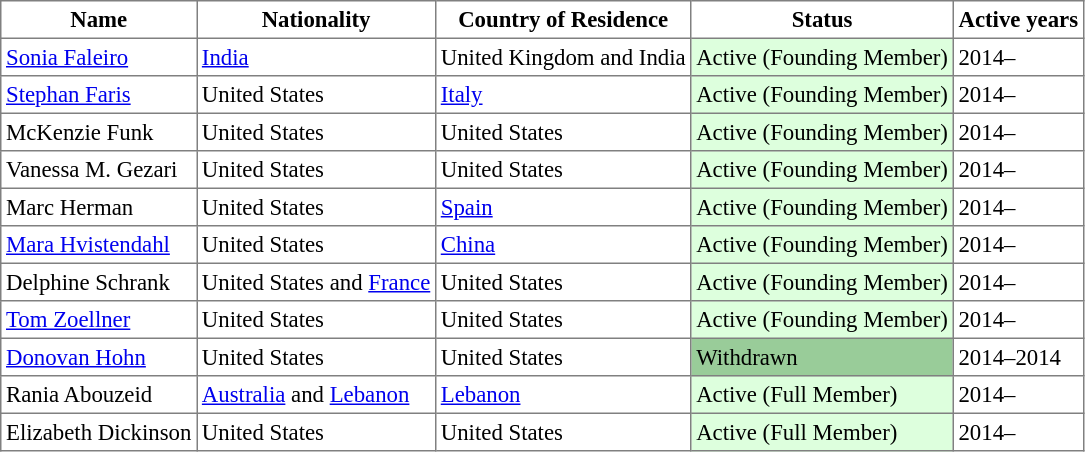<table class="toccolours sortable" border="1" cellpadding="3" style="font-size:95%; border-collapse:collapse;">
<tr>
<th>Name</th>
<th>Nationality</th>
<th>Country of Residence</th>
<th>Status</th>
<th>Active years</th>
</tr>
<tr>
<td><a href='#'>Sonia Faleiro</a></td>
<td><a href='#'>India</a></td>
<td>United Kingdom and India</td>
<td style="background:#dfd;">Active (Founding Member)</td>
<td>2014–</td>
</tr>
<tr>
<td><a href='#'>Stephan Faris</a></td>
<td>United States</td>
<td><a href='#'>Italy</a></td>
<td style="background:#dfd;">Active (Founding Member)</td>
<td>2014–</td>
</tr>
<tr>
<td>McKenzie Funk</td>
<td>United States</td>
<td>United States</td>
<td style="background:#dfd;">Active (Founding Member)</td>
<td>2014–</td>
</tr>
<tr>
<td>Vanessa M. Gezari</td>
<td>United States</td>
<td>United States</td>
<td style="background:#dfd;">Active (Founding Member)</td>
<td>2014–</td>
</tr>
<tr>
<td>Marc Herman</td>
<td>United States</td>
<td><a href='#'>Spain</a></td>
<td style="background:#dfd;">Active (Founding Member)</td>
<td>2014–</td>
</tr>
<tr>
<td><a href='#'>Mara Hvistendahl</a></td>
<td>United States</td>
<td><a href='#'>China</a></td>
<td style="background:#dfd;">Active (Founding Member)</td>
<td>2014–</td>
</tr>
<tr>
<td>Delphine Schrank</td>
<td>United States and <a href='#'>France</a></td>
<td>United States</td>
<td style="background:#dfd;">Active (Founding Member)</td>
<td>2014–</td>
</tr>
<tr>
<td><a href='#'>Tom Zoellner</a></td>
<td>United States</td>
<td>United States</td>
<td style="background:#dfd;">Active (Founding Member)</td>
<td>2014–</td>
</tr>
<tr>
<td><a href='#'>Donovan Hohn</a></td>
<td>United States</td>
<td>United States</td>
<td style="background:#9c9;">Withdrawn</td>
<td>2014–2014</td>
</tr>
<tr>
<td>Rania Abouzeid</td>
<td><a href='#'>Australia</a> and <a href='#'>Lebanon</a></td>
<td><a href='#'>Lebanon</a></td>
<td style="background:#dfd;">Active (Full Member)</td>
<td>2014–</td>
</tr>
<tr>
<td>Elizabeth Dickinson</td>
<td>United States</td>
<td>United States</td>
<td style="background:#dfd;">Active (Full Member)</td>
<td>2014–</td>
</tr>
</table>
